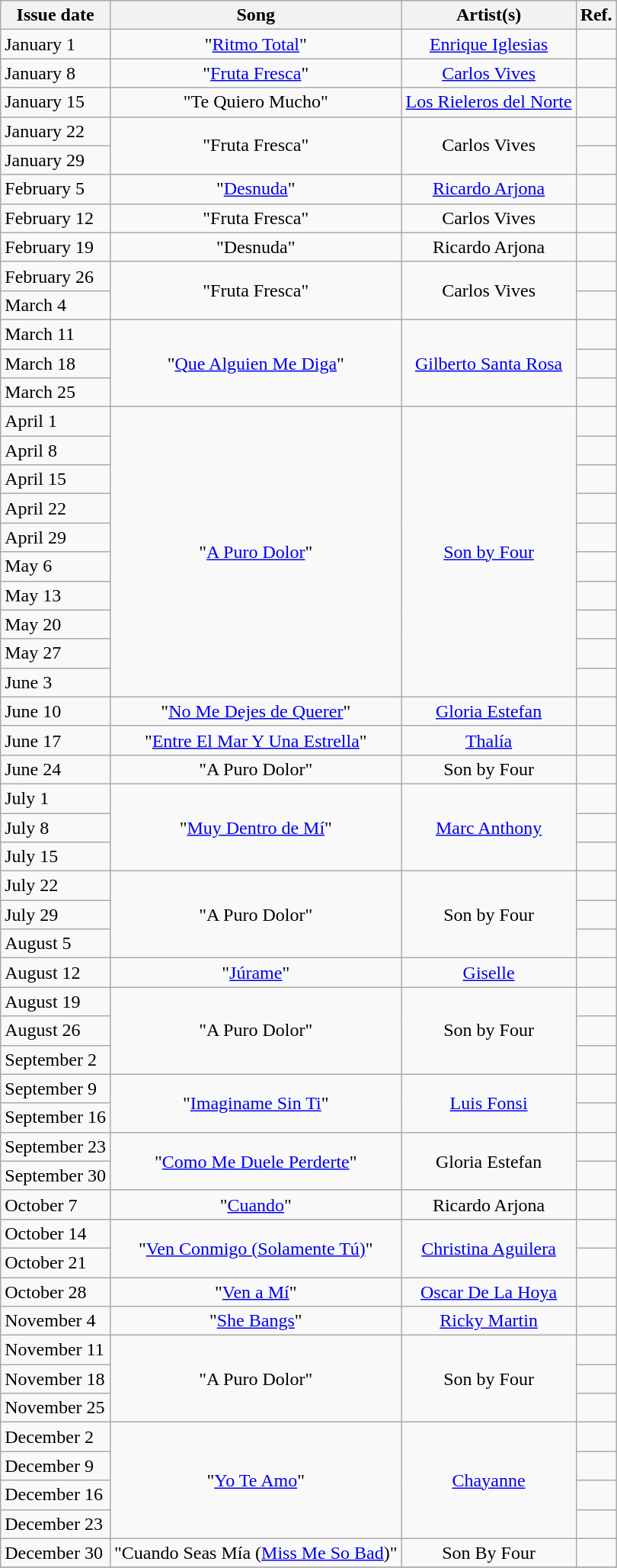<table class="wikitable sortable">
<tr>
<th style="text-align: center;">Issue date</th>
<th style="text-align: center;">Song</th>
<th style="text-align: center;">Artist(s)</th>
<th style="text-align: center;">Ref.</th>
</tr>
<tr>
<td>January 1</td>
<td style="text-align: center;">"<a href='#'>Ritmo Total</a>"</td>
<td style="text-align: center;"><a href='#'>Enrique Iglesias</a></td>
<td style="text-align: center;"></td>
</tr>
<tr>
<td>January 8</td>
<td style="text-align: center;">"<a href='#'>Fruta Fresca</a>"</td>
<td style="text-align: center;"><a href='#'>Carlos Vives</a></td>
<td style="text-align: center;"></td>
</tr>
<tr>
<td>January 15</td>
<td style="text-align: center;">"Te Quiero Mucho"</td>
<td style="text-align: center;"><a href='#'>Los Rieleros del Norte</a></td>
<td style="text-align: center;"></td>
</tr>
<tr>
<td>January 22</td>
<td style="text-align: center;" rowspan="2">"Fruta Fresca"</td>
<td style="text-align: center;" rowspan="2">Carlos Vives</td>
<td style="text-align: center;"></td>
</tr>
<tr>
<td>January 29</td>
<td style="text-align: center;"></td>
</tr>
<tr>
<td>February 5</td>
<td style="text-align: center;">"<a href='#'>Desnuda</a>"</td>
<td style="text-align: center;"><a href='#'>Ricardo Arjona</a></td>
<td style="text-align: center;"></td>
</tr>
<tr>
<td>February 12</td>
<td style="text-align: center;">"Fruta Fresca"</td>
<td style="text-align: center;">Carlos Vives</td>
<td style="text-align: center;"></td>
</tr>
<tr>
<td>February 19</td>
<td style="text-align: center;">"Desnuda"</td>
<td style="text-align: center;">Ricardo Arjona</td>
<td style="text-align: center;"></td>
</tr>
<tr>
<td>February 26</td>
<td style="text-align: center;" rowspan="2">"Fruta Fresca"</td>
<td style="text-align: center;" rowspan="2">Carlos Vives</td>
<td style="text-align: center;"></td>
</tr>
<tr>
<td>March 4</td>
<td style="text-align: center;"></td>
</tr>
<tr>
<td>March 11</td>
<td style="text-align: center;" rowspan="3">"<a href='#'>Que Alguien Me Diga</a>"</td>
<td style="text-align: center;" rowspan="3"><a href='#'>Gilberto Santa Rosa</a></td>
<td style="text-align: center;"></td>
</tr>
<tr>
<td>March 18</td>
<td style="text-align: center;"></td>
</tr>
<tr>
<td>March 25</td>
<td style="text-align: center;"></td>
</tr>
<tr>
<td>April 1</td>
<td style="text-align: center;" rowspan="10">"<a href='#'>A Puro Dolor</a>"</td>
<td style="text-align: center;" rowspan="10"><a href='#'>Son by Four</a></td>
<td style="text-align: center;"></td>
</tr>
<tr>
<td>April 8</td>
<td style="text-align: center;"></td>
</tr>
<tr>
<td>April 15</td>
<td style="text-align: center;"></td>
</tr>
<tr>
<td>April 22</td>
<td style="text-align: center;"></td>
</tr>
<tr>
<td>April 29</td>
<td style="text-align: center;"></td>
</tr>
<tr>
<td>May 6</td>
<td style="text-align: center;"></td>
</tr>
<tr>
<td>May 13</td>
<td style="text-align: center;"></td>
</tr>
<tr>
<td>May 20</td>
<td style="text-align: center;"></td>
</tr>
<tr>
<td>May 27</td>
<td style="text-align: center;"></td>
</tr>
<tr>
<td>June 3</td>
<td style="text-align: center;"></td>
</tr>
<tr>
<td>June 10</td>
<td style="text-align: center;">"<a href='#'>No Me Dejes de Querer</a>"</td>
<td style="text-align: center;"><a href='#'>Gloria Estefan</a></td>
<td style="text-align: center;"></td>
</tr>
<tr>
<td>June 17</td>
<td style="text-align: center;">"<a href='#'>Entre El Mar Y Una Estrella</a>"</td>
<td style="text-align: center;"><a href='#'>Thalía</a></td>
<td style="text-align: center;"></td>
</tr>
<tr>
<td>June 24</td>
<td style="text-align: center;">"A Puro Dolor"</td>
<td style="text-align: center;">Son by Four</td>
<td style="text-align: center;"></td>
</tr>
<tr>
<td>July 1</td>
<td style="text-align: center;" rowspan="3">"<a href='#'>Muy Dentro de Mí</a>"</td>
<td style="text-align: center;" rowspan="3"><a href='#'>Marc Anthony</a></td>
<td style="text-align: center;"></td>
</tr>
<tr>
<td>July 8</td>
<td style="text-align: center;"></td>
</tr>
<tr>
<td>July 15</td>
<td style="text-align: center;"></td>
</tr>
<tr>
<td>July 22</td>
<td style="text-align: center;" rowspan="3">"A Puro Dolor"</td>
<td style="text-align: center;" rowspan="3">Son by Four</td>
<td style="text-align: center;"></td>
</tr>
<tr>
<td>July 29</td>
<td style="text-align: center;"></td>
</tr>
<tr>
<td>August 5</td>
<td style="text-align: center;"></td>
</tr>
<tr>
<td>August 12</td>
<td style="text-align: center;">"<a href='#'>Júrame</a>"</td>
<td style="text-align: center;"><a href='#'>Giselle</a></td>
<td style="text-align: center;"></td>
</tr>
<tr>
<td>August 19</td>
<td style="text-align: center;" rowspan="3">"A Puro Dolor"</td>
<td style="text-align: center;" rowspan="3">Son by Four</td>
<td style="text-align: center;"></td>
</tr>
<tr>
<td>August 26</td>
<td style="text-align: center;"></td>
</tr>
<tr>
<td>September 2</td>
<td style="text-align: center;"></td>
</tr>
<tr>
<td>September 9</td>
<td style="text-align: center;" rowspan="2">"<a href='#'>Imaginame Sin Ti</a>"</td>
<td style="text-align: center;" rowspan="2"><a href='#'>Luis Fonsi</a></td>
<td style="text-align: center;"></td>
</tr>
<tr>
<td>September 16</td>
<td style="text-align: center;"></td>
</tr>
<tr>
<td>September 23</td>
<td style="text-align: center;" rowspan="2">"<a href='#'>Como Me Duele Perderte</a>"</td>
<td style="text-align: center;" rowspan="2">Gloria Estefan</td>
<td style="text-align: center;"></td>
</tr>
<tr>
<td>September 30</td>
<td style="text-align: center;"></td>
</tr>
<tr>
<td>October 7</td>
<td style="text-align: center;">"<a href='#'>Cuando</a>"</td>
<td style="text-align: center;">Ricardo Arjona</td>
<td style="text-align: center;"></td>
</tr>
<tr>
<td>October 14</td>
<td style="text-align: center;" rowspan="2">"<a href='#'>Ven Conmigo (Solamente Tú)</a>"</td>
<td style="text-align: center;" rowspan="2"><a href='#'>Christina Aguilera</a></td>
<td style="text-align: center;"></td>
</tr>
<tr>
<td>October 21</td>
<td style="text-align: center;"></td>
</tr>
<tr>
<td>October 28</td>
<td style="text-align: center;">"<a href='#'>Ven a Mí</a>"</td>
<td style="text-align: center;"><a href='#'>Oscar De La Hoya</a></td>
<td style="text-align: center;"></td>
</tr>
<tr>
<td>November 4</td>
<td style="text-align: center;">"<a href='#'>She Bangs</a>"</td>
<td style="text-align: center;"><a href='#'>Ricky Martin</a></td>
<td style="text-align: center;"></td>
</tr>
<tr>
<td>November 11</td>
<td style="text-align: center;" rowspan="3">"A Puro Dolor"</td>
<td style="text-align: center;" rowspan="3">Son by Four</td>
<td style="text-align: center;"></td>
</tr>
<tr>
<td>November 18</td>
<td style="text-align: center;"></td>
</tr>
<tr>
<td>November 25</td>
<td style="text-align: center;"></td>
</tr>
<tr>
<td>December 2</td>
<td style="text-align: center;" rowspan="4">"<a href='#'>Yo Te Amo</a>"</td>
<td style="text-align: center;" rowspan="4"><a href='#'>Chayanne</a></td>
<td style="text-align: center;"></td>
</tr>
<tr>
<td>December 9</td>
<td style="text-align: center;"></td>
</tr>
<tr>
<td>December 16</td>
<td style="text-align: center;"></td>
</tr>
<tr>
<td>December 23</td>
<td style="text-align: center;"></td>
</tr>
<tr>
<td>December 30</td>
<td style="text-align: center;">"Cuando Seas Mía (<a href='#'>Miss Me So Bad</a>)"</td>
<td style="text-align: center;">Son By Four</td>
<td style="text-align: center;"></td>
</tr>
<tr>
</tr>
</table>
